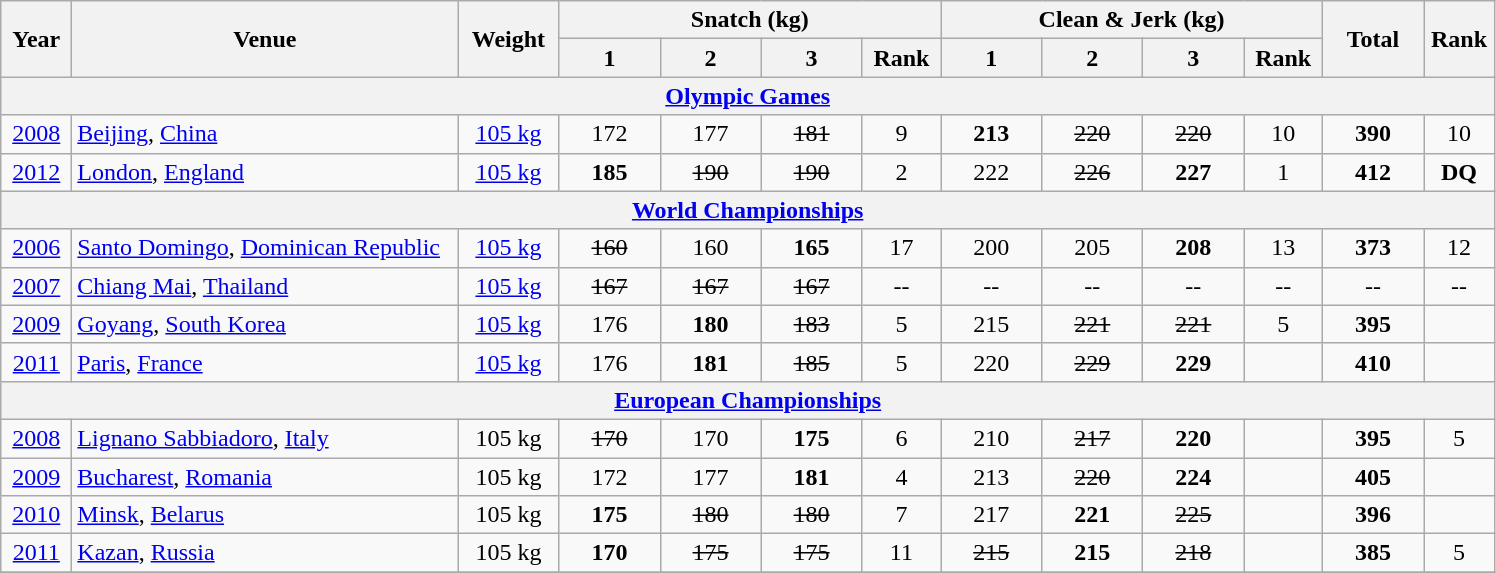<table class="wikitable" style="text-align:center;">
<tr>
<th rowspan=2 width=40>Year</th>
<th rowspan=2 width=250>Venue</th>
<th rowspan=2 width=60>Weight</th>
<th colspan=4>Snatch (kg)</th>
<th colspan=4>Clean & Jerk (kg)</th>
<th rowspan=2 width=60>Total</th>
<th rowspan=2 width=40>Rank</th>
</tr>
<tr>
<th width=60>1</th>
<th width=60>2</th>
<th width=60>3</th>
<th width=45>Rank</th>
<th width=60>1</th>
<th width=60>2</th>
<th width=60>3</th>
<th width=45>Rank</th>
</tr>
<tr>
<th colspan=13><a href='#'>Olympic Games</a></th>
</tr>
<tr>
<td><a href='#'>2008</a></td>
<td align=left> <a href='#'>Beijing</a>, <a href='#'>China</a></td>
<td><a href='#'>105 kg</a></td>
<td>172</td>
<td>177</td>
<td><s>181</s></td>
<td>9</td>
<td><strong>213</strong></td>
<td><s>220</s></td>
<td><s>220</s></td>
<td>10</td>
<td><strong>390</strong></td>
<td>10</td>
</tr>
<tr>
<td><a href='#'>2012</a></td>
<td align=left> <a href='#'>London</a>, <a href='#'>England</a></td>
<td><a href='#'>105 kg</a></td>
<td><strong>185</strong></td>
<td><s>190</s></td>
<td><s>190</s></td>
<td>2</td>
<td>222</td>
<td><s>226</s></td>
<td><strong>227</strong></td>
<td>1</td>
<td><strong>412</strong></td>
<td><strong>DQ</strong></td>
</tr>
<tr>
<th colspan=13><a href='#'>World Championships</a></th>
</tr>
<tr>
<td><a href='#'>2006</a></td>
<td align=left> <a href='#'>Santo Domingo</a>, <a href='#'>Dominican Republic</a></td>
<td><a href='#'>105 kg</a></td>
<td><s>160</s></td>
<td>160</td>
<td><strong>165</strong></td>
<td>17</td>
<td>200</td>
<td>205</td>
<td><strong>208</strong></td>
<td>13</td>
<td><strong>373</strong></td>
<td>12</td>
</tr>
<tr>
<td><a href='#'>2007</a></td>
<td align=left> <a href='#'>Chiang Mai</a>, <a href='#'>Thailand</a></td>
<td><a href='#'>105 kg</a></td>
<td><s>167</s></td>
<td><s>167</s></td>
<td><s>167</s></td>
<td>--</td>
<td>--</td>
<td>--</td>
<td>--</td>
<td>--</td>
<td>--</td>
<td>--</td>
</tr>
<tr>
<td><a href='#'>2009</a></td>
<td align=left> <a href='#'>Goyang</a>, <a href='#'>South Korea</a></td>
<td><a href='#'>105 kg</a></td>
<td>176</td>
<td><strong>180</strong></td>
<td><s>183</s></td>
<td>5</td>
<td>215</td>
<td><s>221</s></td>
<td><s>221</s></td>
<td>5</td>
<td><strong>395</strong></td>
<td></td>
</tr>
<tr>
<td><a href='#'>2011</a></td>
<td align=left> <a href='#'>Paris</a>, <a href='#'>France</a></td>
<td><a href='#'>105 kg</a></td>
<td>176</td>
<td><strong>181</strong></td>
<td><s>185</s></td>
<td>5</td>
<td>220</td>
<td><s>229</s></td>
<td><strong>229</strong></td>
<td></td>
<td><strong>410</strong></td>
<td></td>
</tr>
<tr>
<th colspan=13><a href='#'>European Championships</a></th>
</tr>
<tr>
<td><a href='#'>2008</a></td>
<td align=left> <a href='#'>Lignano Sabbiadoro</a>, <a href='#'>Italy</a></td>
<td>105 kg</td>
<td><s>170</s></td>
<td>170</td>
<td><strong>175</strong></td>
<td>6</td>
<td>210</td>
<td><s>217</s></td>
<td><strong>220</strong></td>
<td></td>
<td><strong>395</strong></td>
<td>5</td>
</tr>
<tr>
<td><a href='#'>2009</a></td>
<td align=left> <a href='#'>Bucharest</a>, <a href='#'>Romania</a></td>
<td>105 kg</td>
<td>172</td>
<td>177</td>
<td><strong>181</strong></td>
<td>4</td>
<td>213</td>
<td><s>220</s></td>
<td><strong>224</strong></td>
<td></td>
<td><strong>405</strong></td>
<td></td>
</tr>
<tr>
<td><a href='#'>2010</a></td>
<td align=left> <a href='#'>Minsk</a>, <a href='#'>Belarus</a></td>
<td>105 kg</td>
<td><strong>175</strong></td>
<td><s>180</s></td>
<td><s>180</s></td>
<td>7</td>
<td>217</td>
<td><strong>221</strong></td>
<td><s>225</s></td>
<td></td>
<td><strong>396</strong></td>
<td></td>
</tr>
<tr>
<td><a href='#'>2011</a></td>
<td align=left> <a href='#'>Kazan</a>, <a href='#'>Russia</a></td>
<td>105 kg</td>
<td><strong>170</strong></td>
<td><s>175</s></td>
<td><s>175</s></td>
<td>11</td>
<td><s>215</s></td>
<td><strong>215</strong></td>
<td><s>218</s></td>
<td></td>
<td><strong>385</strong></td>
<td>5</td>
</tr>
<tr>
</tr>
</table>
